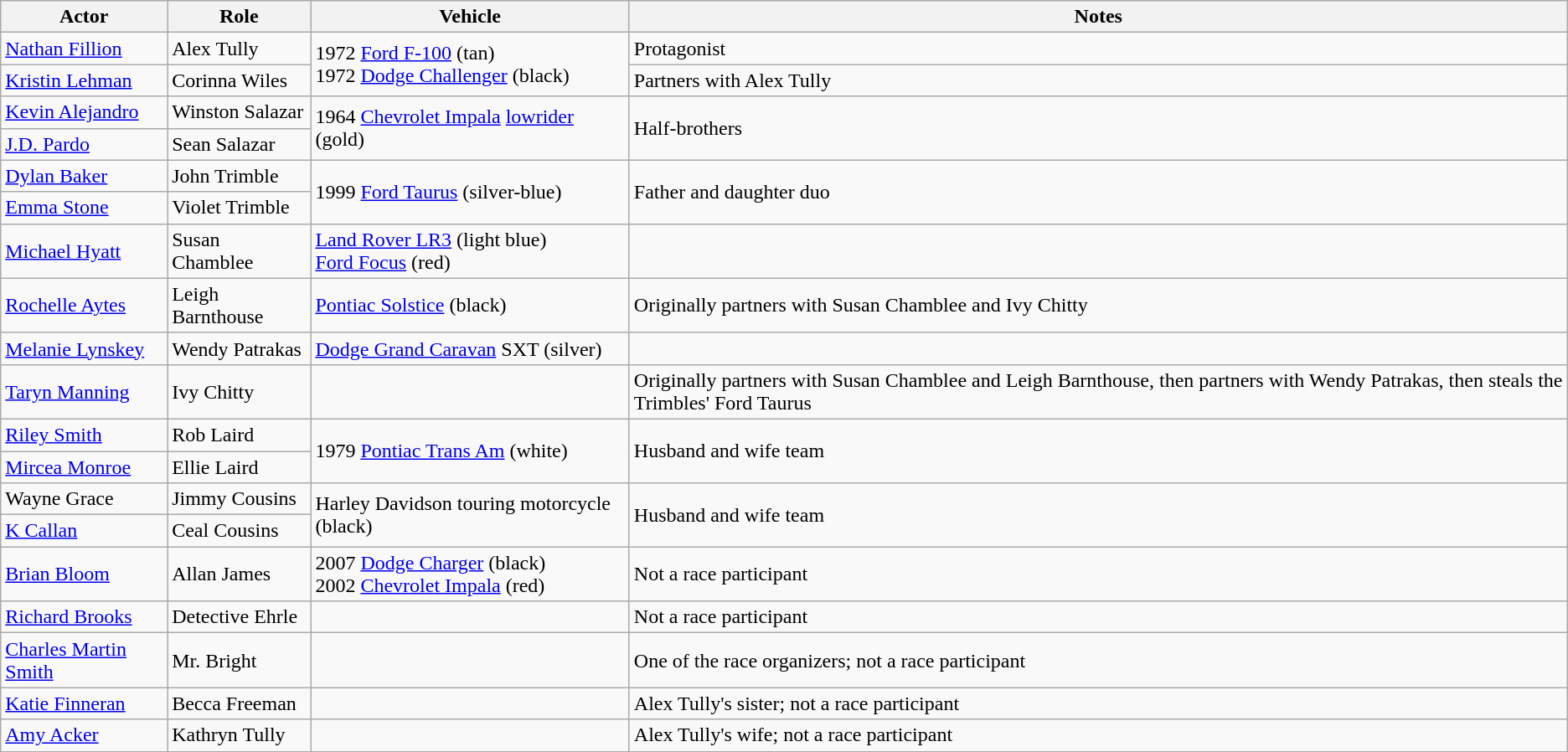<table class="wikitable">
<tr>
<th scope="col">Actor</th>
<th scope="col">Role</th>
<th scope="col">Vehicle</th>
<th scope="col">Notes</th>
</tr>
<tr>
<td><a href='#'>Nathan Fillion</a></td>
<td>Alex Tully</td>
<td rowspan="2">1972 <a href='#'>Ford F-100</a> (tan) <br>1972 <a href='#'>Dodge Challenger</a> (black)</td>
<td>Protagonist</td>
</tr>
<tr>
<td><a href='#'>Kristin Lehman</a></td>
<td>Corinna Wiles</td>
<td>Partners with Alex Tully</td>
</tr>
<tr>
<td><a href='#'>Kevin Alejandro</a></td>
<td>Winston Salazar</td>
<td rowspan="2">1964 <a href='#'>Chevrolet Impala</a> <a href='#'>lowrider</a> (gold)</td>
<td rowspan="2">Half-brothers</td>
</tr>
<tr>
<td><a href='#'>J.D. Pardo</a></td>
<td>Sean Salazar</td>
</tr>
<tr>
<td><a href='#'>Dylan Baker</a></td>
<td>John Trimble</td>
<td rowspan="2">1999 <a href='#'>Ford Taurus</a> (silver-blue)</td>
<td rowspan="2">Father and daughter duo</td>
</tr>
<tr>
<td><a href='#'>Emma Stone</a></td>
<td>Violet Trimble</td>
</tr>
<tr>
<td><a href='#'>Michael Hyatt</a></td>
<td>Susan Chamblee</td>
<td><a href='#'>Land Rover LR3</a> (light blue) <br><a href='#'>Ford Focus</a> (red)</td>
<td></td>
</tr>
<tr>
<td><a href='#'>Rochelle Aytes</a></td>
<td>Leigh Barnthouse</td>
<td><a href='#'>Pontiac Solstice</a> (black)</td>
<td>Originally partners with Susan Chamblee and Ivy Chitty</td>
</tr>
<tr>
<td><a href='#'>Melanie Lynskey</a></td>
<td>Wendy Patrakas</td>
<td><a href='#'>Dodge Grand Caravan</a> SXT (silver)</td>
<td></td>
</tr>
<tr>
<td><a href='#'>Taryn Manning</a></td>
<td>Ivy Chitty</td>
<td></td>
<td>Originally partners with Susan Chamblee and Leigh Barnthouse, then partners with Wendy Patrakas, then steals the Trimbles' Ford Taurus</td>
</tr>
<tr>
<td><a href='#'>Riley Smith</a></td>
<td>Rob Laird</td>
<td rowspan="2">1979 <a href='#'>Pontiac Trans Am</a> (white)</td>
<td rowspan="2">Husband and wife team</td>
</tr>
<tr>
<td><a href='#'>Mircea Monroe</a></td>
<td>Ellie Laird</td>
</tr>
<tr>
<td>Wayne Grace</td>
<td>Jimmy Cousins</td>
<td rowspan="2">Harley Davidson touring motorcycle (black)</td>
<td rowspan="2">Husband and wife team</td>
</tr>
<tr>
<td><a href='#'>K Callan</a></td>
<td>Ceal Cousins</td>
</tr>
<tr>
<td><a href='#'>Brian Bloom</a></td>
<td>Allan James</td>
<td>2007 <a href='#'>Dodge Charger</a> (black) <br>2002 <a href='#'>Chevrolet Impala</a> (red)</td>
<td>Not a race participant</td>
</tr>
<tr>
<td><a href='#'>Richard Brooks</a></td>
<td>Detective Ehrle</td>
<td></td>
<td>Not a race participant</td>
</tr>
<tr>
<td><a href='#'>Charles Martin Smith</a></td>
<td>Mr. Bright</td>
<td></td>
<td>One of the race organizers; not a race participant</td>
</tr>
<tr>
<td><a href='#'>Katie Finneran</a></td>
<td>Becca Freeman</td>
<td></td>
<td>Alex Tully's sister; not a race participant</td>
</tr>
<tr>
<td><a href='#'>Amy Acker</a></td>
<td>Kathryn Tully</td>
<td></td>
<td>Alex Tully's wife; not a race participant</td>
</tr>
</table>
